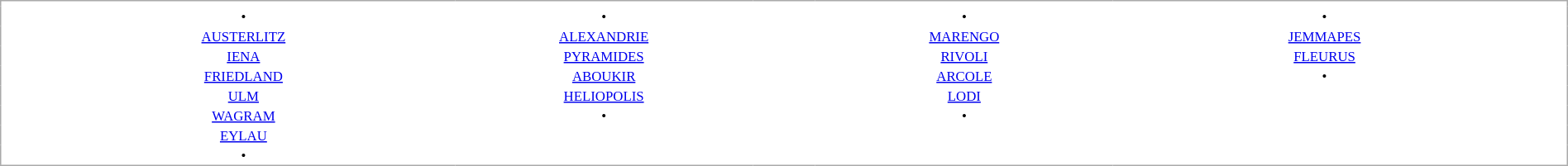<table align="center" border="0" cellspacing="0" cellpadding="2" style="border:1px solid #AAAAAA; border-collapse:collapse; font-size: 70%; text-align:center" width="100%">
<tr ---->
<th style="width: 6%;"></th>
<th style="width: 19%;"></th>
<th style="width: 4%;"></th>
<th style="width: 19%;"></th>
<th style="width: 4%;"></th>
<th style="width: 19%;"></th>
<th style="width: 4%;"></th>
<th style="width: 19%;"></th>
<th style="width: 6%;"></th>
</tr>
<tr --->
<td></td>
<td>•</td>
<td></td>
<td>•</td>
<td></td>
<td>•</td>
<td></td>
<td>•</td>
<td></td>
</tr>
<tr --->
<td></td>
<td><a href='#'>AUSTERLITZ</a></td>
<td></td>
<td><a href='#'>ALEXANDRIE</a></td>
<td></td>
<td><a href='#'>MARENGO</a></td>
<td></td>
<td><a href='#'>JEMMAPES</a></td>
<td></td>
</tr>
<tr --->
<td></td>
<td><a href='#'>IENA</a></td>
<td></td>
<td><a href='#'>PYRAMIDES</a></td>
<td></td>
<td><a href='#'>RIVOLI</a></td>
<td></td>
<td><a href='#'>FLEURUS</a></td>
<td></td>
</tr>
<tr --->
<td></td>
<td><a href='#'>FRIEDLAND</a></td>
<td></td>
<td><a href='#'>ABOUKIR</a></td>
<td></td>
<td><a href='#'>ARCOLE</a></td>
<td></td>
<td>•</td>
<td></td>
</tr>
<tr --->
<td></td>
<td><a href='#'>ULM</a></td>
<td></td>
<td><a href='#'>HELIOPOLIS</a></td>
<td></td>
<td><a href='#'>LODI</a></td>
<td></td>
<td></td>
<td></td>
</tr>
<tr --->
<td></td>
<td><a href='#'>WAGRAM</a></td>
<td></td>
<td>•</td>
<td></td>
<td>•</td>
<td></td>
<td></td>
<td></td>
</tr>
<tr --->
<td></td>
<td><a href='#'>EYLAU</a></td>
<td></td>
<td></td>
<td></td>
<td></td>
<td></td>
<td></td>
<td></td>
</tr>
<tr --->
<td></td>
<td>•</td>
<td></td>
<td></td>
<td></td>
<td></td>
<td></td>
<td></td>
<td></td>
</tr>
<tr --->
</tr>
</table>
